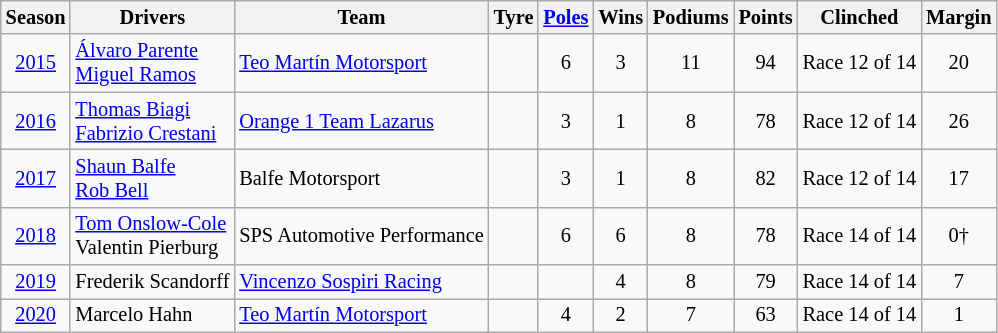<table class="sortable wikitable" style="font-size:85%; text-align:center;">
<tr>
<th scope=col>Season</th>
<th scope=col>Drivers</th>
<th scope=col>Team</th>
<th scope=col>Tyre</th>
<th scope=col><a href='#'>Poles</a></th>
<th scope=col>Wins</th>
<th scope=col>Podiums</th>
<th scope=col>Points</th>
<th scope=col>Clinched</th>
<th scope=col>Margin</th>
</tr>
<tr>
<td><a href='#'>2015</a></td>
<td align=left> <a href='#'>Álvaro Parente</a><br> <a href='#'>Miguel Ramos</a></td>
<td align=left> <a href='#'>Teo Martín Motorsport</a></td>
<td></td>
<td>6</td>
<td>3</td>
<td>11</td>
<td>94</td>
<td>Race 12 of 14</td>
<td>20</td>
</tr>
<tr>
<td><a href='#'>2016</a></td>
<td align=left> <a href='#'>Thomas Biagi</a><br> <a href='#'>Fabrizio Crestani</a></td>
<td align=left> <a href='#'>Orange 1 Team Lazarus</a></td>
<td></td>
<td>3</td>
<td>1</td>
<td>8</td>
<td>78</td>
<td>Race 12 of 14</td>
<td>26</td>
</tr>
<tr>
<td><a href='#'>2017</a></td>
<td align=left> <a href='#'>Shaun Balfe</a><br> <a href='#'>Rob Bell</a></td>
<td align=left> Balfe Motorsport</td>
<td></td>
<td>3</td>
<td>1</td>
<td>8</td>
<td>82</td>
<td>Race 12 of 14</td>
<td>17</td>
</tr>
<tr>
<td><a href='#'>2018</a></td>
<td align=left> <a href='#'>Tom Onslow-Cole</a><br> Valentin Pierburg</td>
<td align=left> SPS Automotive Performance</td>
<td></td>
<td>6</td>
<td>6</td>
<td>8</td>
<td>78</td>
<td>Race 14 of 14</td>
<td>0†</td>
</tr>
<tr>
<td><a href='#'>2019</a></td>
<td align=left> Frederik Scandorff</td>
<td align=left> <a href='#'>Vincenzo Sospiri Racing</a></td>
<td></td>
<td></td>
<td>4</td>
<td>8</td>
<td>79</td>
<td>Race 14 of 14</td>
<td>7</td>
</tr>
<tr>
<td><a href='#'>2020</a></td>
<td align=left> Marcelo Hahn</td>
<td align=left> <a href='#'>Teo Martín Motorsport</a></td>
<td></td>
<td>4</td>
<td>2</td>
<td>7</td>
<td>63</td>
<td>Race 14 of 14</td>
<td>1</td>
</tr>
</table>
